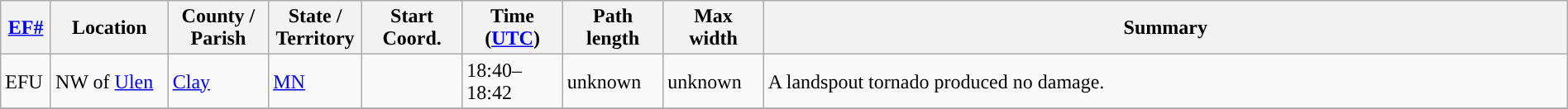<table class="wikitable sortable" style="width:100%;">
<tr>
<th scope="col"  style="width:3%; text-align:center;"><a href='#'>EF#</a></th>
<th scope="col"  style="width:7%; text-align:center;" class="unsortable">Location</th>
<th scope="col"  style="width:6%; text-align:center;" class="unsortable">County / Parish</th>
<th scope="col"  style="width:5%; text-align:center;">State / Territory</th>
<th scope="col"  style="width:6%; text-align:center;">Start Coord.</th>
<th scope="col"  style="width:6%; text-align:center;">Time (<a href='#'>UTC</a>)</th>
<th scope="col"  style="width:6%; text-align:center;">Path length</th>
<th scope="col"  style="width:6%; text-align:center;">Max width</th>
<th scope="col" class="unsortable" style="width:48%; text-align:center;">Summary</th>
</tr>
<tr>
<td>EFU</td>
<td>NW of <a href='#'>Ulen</a></td>
<td><a href='#'>Clay</a></td>
<td><a href='#'>MN</a></td>
<td></td>
<td>18:40–18:42</td>
<td>unknown</td>
<td>unknown</td>
<td>A landspout tornado produced no damage.</td>
</tr>
<tr>
</tr>
</table>
